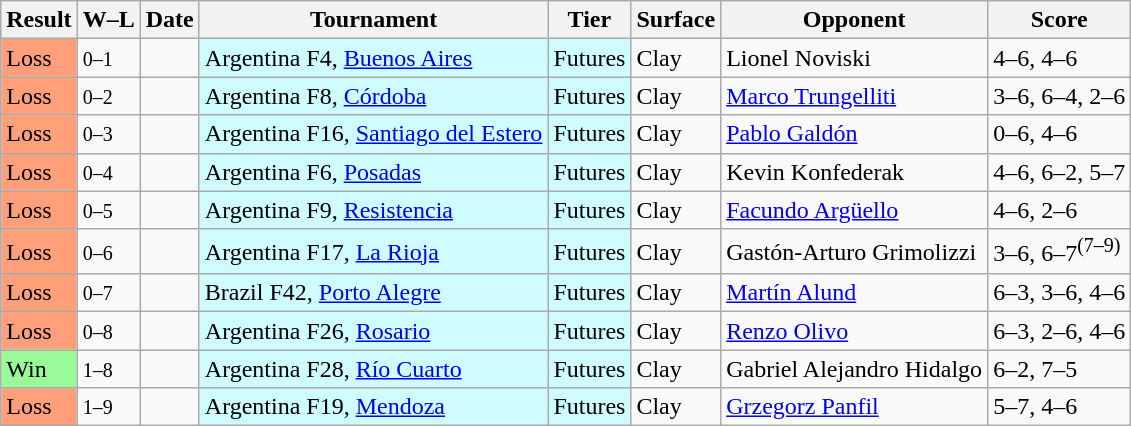<table class="sortable wikitable">
<tr>
<th>Result</th>
<th class="unsortable">W–L</th>
<th>Date</th>
<th>Tournament</th>
<th>Tier</th>
<th>Surface</th>
<th>Opponent</th>
<th class="unsortable">Score</th>
</tr>
<tr>
<td bgcolor=FFA07A>Loss</td>
<td><small>0–1</small></td>
<td></td>
<td style="background:#cffcff;">Argentina F4, <a href='#'>Buenos Aires</a></td>
<td style="background:#cffcff;">Futures</td>
<td>Clay</td>
<td> Lionel Noviski</td>
<td>4–6, 4–6</td>
</tr>
<tr>
<td bgcolor=FFA07A>Loss</td>
<td><small>0–2</small></td>
<td></td>
<td style="background:#cffcff;">Argentina F8, <a href='#'>Córdoba</a></td>
<td style="background:#cffcff;">Futures</td>
<td>Clay</td>
<td> <a href='#'>Marco Trungelliti</a></td>
<td>3–6, 6–4, 2–6</td>
</tr>
<tr>
<td bgcolor=FFA07A>Loss</td>
<td><small>0–3</small></td>
<td></td>
<td style="background:#cffcff;">Argentina F16, <a href='#'>Santiago del Estero</a></td>
<td style="background:#cffcff;">Futures</td>
<td>Clay</td>
<td> <a href='#'>Pablo Galdón</a></td>
<td>0–6, 4–6</td>
</tr>
<tr>
<td bgcolor=FFA07A>Loss</td>
<td><small>0–4</small></td>
<td></td>
<td style="background:#cffcff;">Argentina F6, <a href='#'>Posadas</a></td>
<td style="background:#cffcff;">Futures</td>
<td>Clay</td>
<td> Kevin Konfederak</td>
<td>4–6, 6–2, 5–7</td>
</tr>
<tr>
<td bgcolor=FFA07A>Loss</td>
<td><small>0–5</small></td>
<td></td>
<td style="background:#cffcff;">Argentina F9, <a href='#'>Resistencia</a></td>
<td style="background:#cffcff;">Futures</td>
<td>Clay</td>
<td> <a href='#'>Facundo Argüello</a></td>
<td>4–6, 2–6</td>
</tr>
<tr>
<td bgcolor=FFA07A>Loss</td>
<td><small>0–6</small></td>
<td></td>
<td style="background:#cffcff;">Argentina F17, <a href='#'>La Rioja</a></td>
<td style="background:#cffcff;">Futures</td>
<td>Clay</td>
<td> Gastón-Arturo Grimolizzi</td>
<td>3–6, 6–7<sup>(7–9)</sup></td>
</tr>
<tr>
<td bgcolor=FFA07A>Loss</td>
<td><small>0–7</small></td>
<td></td>
<td style="background:#cffcff;">Brazil F42, <a href='#'>Porto Alegre</a></td>
<td style="background:#cffcff;">Futures</td>
<td>Clay</td>
<td> <a href='#'>Martín Alund</a></td>
<td>6–3, 3–6, 4–6</td>
</tr>
<tr>
<td bgcolor=FFA07A>Loss</td>
<td><small>0–8</small></td>
<td></td>
<td style="background:#cffcff;">Argentina F26, <a href='#'>Rosario</a></td>
<td style="background:#cffcff;">Futures</td>
<td>Clay</td>
<td> <a href='#'>Renzo Olivo</a></td>
<td>6–3, 2–6, 4–6</td>
</tr>
<tr>
<td bgcolor=98fb98>Win</td>
<td><small>1–8</small></td>
<td></td>
<td style="background:#cffcff;">Argentina F28, <a href='#'>Río Cuarto</a></td>
<td style="background:#cffcff;">Futures</td>
<td>Clay</td>
<td> Gabriel Alejandro Hidalgo</td>
<td>6–2, 7–5</td>
</tr>
<tr>
<td bgcolor=FFA07A>Loss</td>
<td><small>1–9</small></td>
<td></td>
<td style="background:#cffcff;">Argentina F19, <a href='#'>Mendoza</a></td>
<td style="background:#cffcff;">Futures</td>
<td>Clay</td>
<td> <a href='#'>Grzegorz Panfil</a></td>
<td>5–7, 4–6</td>
</tr>
</table>
